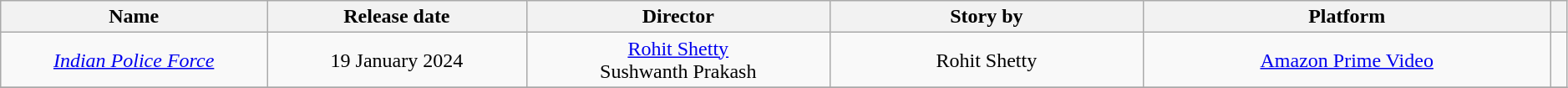<table class="wikitable plainrowheaders" style="text-align:center; width:99%;">
<tr>
<th width="17%">Name</th>
<th>Release date</th>
<th>Director</th>
<th width=20%>Story by</th>
<th width=26%>Platform</th>
<th></th>
</tr>
<tr>
<td><em><a href='#'>Indian Police Force</a></em></td>
<td>19 January 2024</td>
<td><a href='#'>Rohit Shetty</a><br>Sushwanth Prakash</td>
<td>Rohit Shetty</td>
<td><a href='#'>Amazon Prime Video</a></td>
<td></td>
</tr>
<tr>
</tr>
</table>
